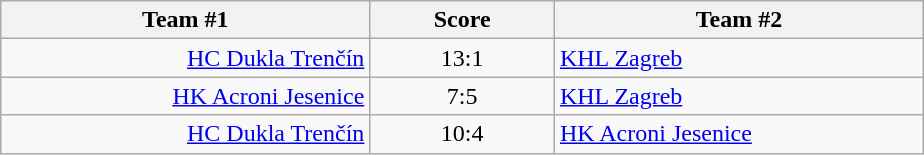<table class="wikitable" style="text-align: center;">
<tr>
<th width=22%>Team #1</th>
<th width=11%>Score</th>
<th width=22%>Team #2</th>
</tr>
<tr>
<td style="text-align: right;"><a href='#'>HC Dukla Trenčín</a> </td>
<td>13:1</td>
<td style="text-align: left;"> <a href='#'>KHL Zagreb</a></td>
</tr>
<tr>
<td style="text-align: right;"><a href='#'>HK Acroni Jesenice</a> </td>
<td>7:5</td>
<td style="text-align: left;"> <a href='#'>KHL Zagreb</a></td>
</tr>
<tr>
<td style="text-align: right;"><a href='#'>HC Dukla Trenčín</a> </td>
<td>10:4</td>
<td style="text-align: left;"> <a href='#'>HK Acroni Jesenice</a></td>
</tr>
</table>
